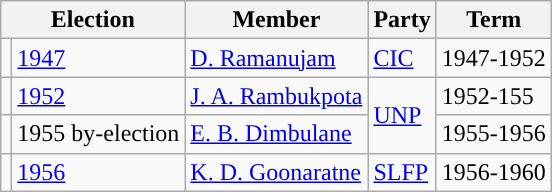<table class="wikitable">
<tr>
<th colspan="2">Election</th>
<th>Member</th>
<th>Party</th>
<th>Term</th>
</tr>
<tr>
<td style="background-color: "></td>
<td><a href='#'>1947</a></td>
<td><a href='#'>D. Ramanujam</a></td>
<td><a href='#'>CIC</a></td>
<td>1947-1952</td>
</tr>
<tr>
<td style="background-color: "></td>
<td><a href='#'>1952</a></td>
<td><a href='#'>J. A. Rambukpota</a></td>
<td rowspan=2><a href='#'>UNP</a></td>
<td>1952-155</td>
</tr>
<tr>
<td style="background-color: "></td>
<td>1955 by-election</td>
<td><a href='#'>E. B. Dimbulane</a></td>
<td>1955-1956</td>
</tr>
<tr>
<td style="background-color: "></td>
<td><a href='#'>1956</a></td>
<td><a href='#'>K. D. Goonaratne</a></td>
<td><a href='#'>SLFP</a></td>
<td>1956-1960</td>
</tr>
</table>
